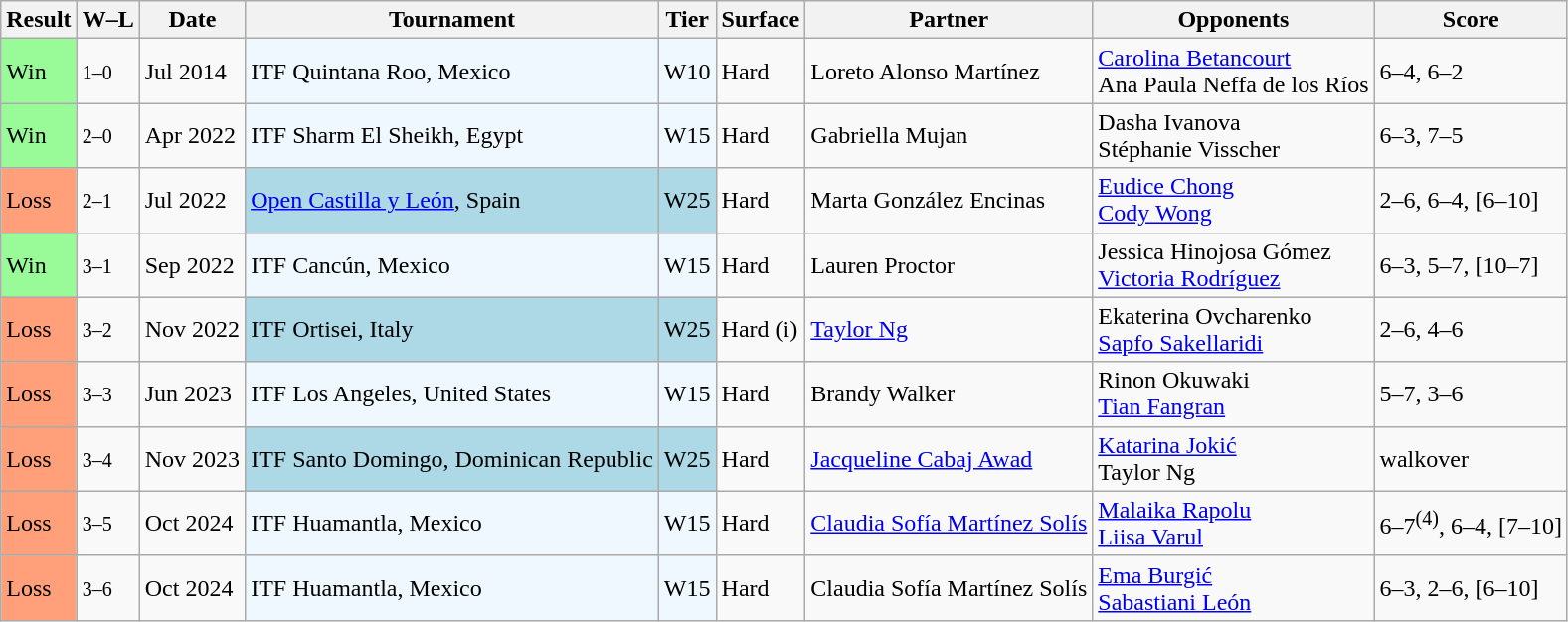<table class="sortable wikitable nowrap">
<tr>
<th>Result</th>
<th class="unsortable">W–L</th>
<th>Date</th>
<th>Tournament</th>
<th>Tier</th>
<th>Surface</th>
<th>Partner</th>
<th>Opponents</th>
<th class="unsortable">Score</th>
</tr>
<tr>
<td style="background:#98fb98;">Win</td>
<td><small>1–0</small></td>
<td>Jul 2014</td>
<td style="background:#f0f8ff;">ITF Quintana Roo, Mexico</td>
<td style="background:#f0f8ff;">W10</td>
<td>Hard</td>
<td> Loreto Alonso Martínez</td>
<td> <a href='#'>Carolina Betancourt</a> <br>  Ana Paula Neffa de los Ríos</td>
<td>6–4, 6–2</td>
</tr>
<tr>
<td style="background:#98fb98;">Win</td>
<td><small>2–0</small></td>
<td>Apr 2022</td>
<td style="background:#f0f8ff;">ITF Sharm El Sheikh, Egypt</td>
<td style="background:#f0f8ff;">W15</td>
<td>Hard</td>
<td> Gabriella Mujan</td>
<td> Dasha Ivanova <br>  Stéphanie Visscher</td>
<td>6–3, 7–5</td>
</tr>
<tr>
<td style="background:#ffa07a;">Loss</td>
<td><small>2–1</small></td>
<td>Jul 2022</td>
<td style="background:lightblue;"><a href='#'>Open Castilla y León</a>, Spain</td>
<td style="background:lightblue;">W25</td>
<td>Hard</td>
<td> Marta González Encinas</td>
<td> <a href='#'>Eudice Chong</a> <br>  <a href='#'>Cody Wong</a></td>
<td>2–6, 6–4, [6–10]</td>
</tr>
<tr>
<td style="background:#98fb98;">Win</td>
<td><small>3–1</small></td>
<td>Sep 2022</td>
<td style="background:#f0f8ff;">ITF Cancún, Mexico</td>
<td style="background:#f0f8ff;">W15</td>
<td>Hard</td>
<td> Lauren Proctor</td>
<td> Jessica Hinojosa Gómez <br>  <a href='#'>Victoria Rodríguez</a></td>
<td>6–3, 5–7, [10–7]</td>
</tr>
<tr>
<td style="background:#ffa07a;">Loss</td>
<td><small>3–2</small></td>
<td>Nov 2022</td>
<td style="background:lightblue;">ITF Ortisei, Italy</td>
<td style="background:lightblue;">W25</td>
<td>Hard (i)</td>
<td> <a href='#'>Taylor Ng</a></td>
<td> Ekaterina Ovcharenko <br>  <a href='#'>Sapfo Sakellaridi</a></td>
<td>2–6, 4–6</td>
</tr>
<tr>
<td style="background:#ffa07a;">Loss</td>
<td><small>3–3</small></td>
<td>Jun 2023</td>
<td style="background:#f0f8ff;">ITF Los Angeles, United States</td>
<td style="background:#f0f8ff;">W15</td>
<td>Hard</td>
<td> Brandy Walker</td>
<td> Rinon Okuwaki <br>  <a href='#'>Tian Fangran</a></td>
<td>5–7, 3–6</td>
</tr>
<tr>
<td style="background:#ffa07a;">Loss</td>
<td><small>3–4</small></td>
<td>Nov 2023</td>
<td style="background:lightblue;">ITF Santo Domingo, Dominican Republic</td>
<td style="background:lightblue;">W25</td>
<td>Hard</td>
<td> <a href='#'>Jacqueline Cabaj Awad</a></td>
<td> <a href='#'>Katarina Jokić</a> <br>  Taylor Ng</td>
<td>walkover</td>
</tr>
<tr>
<td style="background:#ffa07a;">Loss</td>
<td><small>3–5</small></td>
<td>Oct 2024</td>
<td style="background:#f0f8ff;">ITF Huamantla, Mexico</td>
<td style="background:#f0f8ff;">W15</td>
<td>Hard</td>
<td> <a href='#'>Claudia Sofía Martínez Solís</a></td>
<td> <a href='#'>Malaika Rapolu</a> <br>  <a href='#'>Liisa Varul</a></td>
<td>6–7<sup>(4)</sup>, 6–4, [7–10]</td>
</tr>
<tr>
<td style="background:#ffa07a;">Loss</td>
<td><small>3–6</small></td>
<td>Oct 2024</td>
<td style="background:#f0f8ff;">ITF Huamantla, Mexico</td>
<td style="background:#f0f8ff;">W15</td>
<td>Hard</td>
<td> Claudia Sofía Martínez Solís</td>
<td> <a href='#'>Ema Burgić</a> <br>  <a href='#'>Sabastiani León</a></td>
<td>6–3, 2–6, [6–10]</td>
</tr>
</table>
